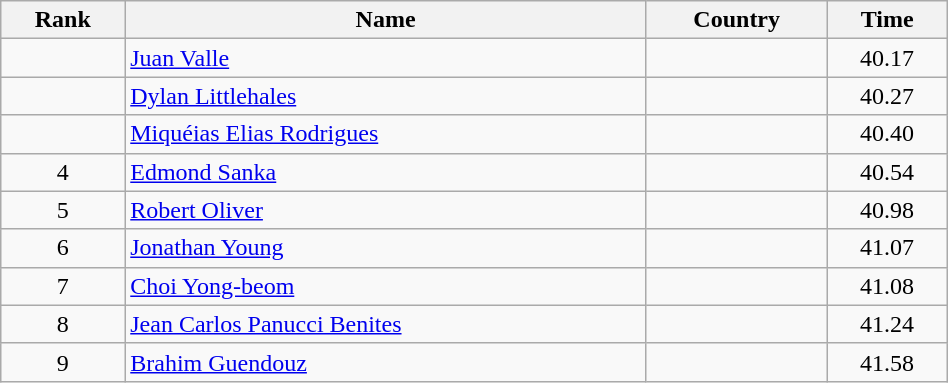<table class="wikitable" style="text-align:center;width: 50%">
<tr>
<th>Rank</th>
<th>Name</th>
<th>Country</th>
<th>Time</th>
</tr>
<tr>
<td></td>
<td align="left"><a href='#'>Juan Valle</a></td>
<td align="left"></td>
<td>40.17</td>
</tr>
<tr>
<td></td>
<td align="left"><a href='#'>Dylan Littlehales</a></td>
<td align="left"></td>
<td>40.27</td>
</tr>
<tr>
<td></td>
<td align="left"><a href='#'>Miquéias Elias Rodrigues</a></td>
<td align="left"></td>
<td>40.40</td>
</tr>
<tr>
<td>4</td>
<td align="left"><a href='#'>Edmond Sanka</a></td>
<td align="left"></td>
<td>40.54</td>
</tr>
<tr>
<td>5</td>
<td align="left"><a href='#'>Robert Oliver</a></td>
<td align="left"></td>
<td>40.98</td>
</tr>
<tr>
<td>6</td>
<td align="left"><a href='#'>Jonathan Young</a></td>
<td align="left"></td>
<td>41.07</td>
</tr>
<tr>
<td>7</td>
<td align="left"><a href='#'>Choi Yong-beom</a></td>
<td align="left"></td>
<td>41.08</td>
</tr>
<tr>
<td>8</td>
<td align="left"><a href='#'>Jean Carlos Panucci Benites</a></td>
<td align="left"></td>
<td>41.24</td>
</tr>
<tr>
<td>9</td>
<td align="left"><a href='#'>Brahim Guendouz</a></td>
<td align="left"></td>
<td>41.58</td>
</tr>
</table>
